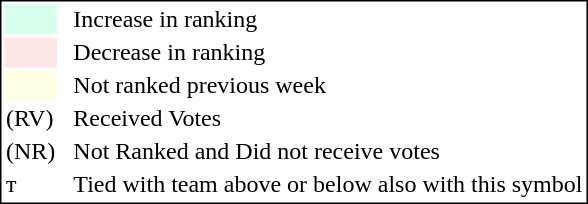<table style="border:1px solid black;">
<tr>
<td style="background:#D8FFEB; width:20px;"></td>
<td> </td>
<td>Increase in ranking</td>
</tr>
<tr>
<td style="background:#FFE6E6; width:20px;"></td>
<td> </td>
<td>Decrease in ranking</td>
</tr>
<tr>
<td style="background:#FFFFE6; width:20px;"></td>
<td> </td>
<td>Not ranked previous week</td>
</tr>
<tr>
<td>(RV)</td>
<td> </td>
<td>Received Votes</td>
</tr>
<tr>
<td>(NR)</td>
<td> </td>
<td>Not Ranked and Did not receive votes</td>
</tr>
<tr>
<td>т</td>
<td> </td>
<td>Tied with team above or below also with this symbol</td>
</tr>
</table>
